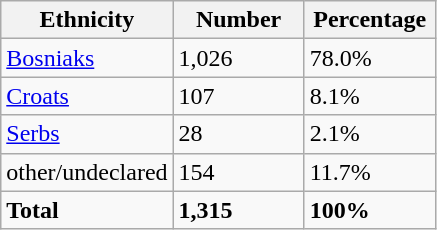<table class="wikitable">
<tr>
<th width="100px">Ethnicity</th>
<th width="80px">Number</th>
<th width="80px">Percentage</th>
</tr>
<tr>
<td><a href='#'>Bosniaks</a></td>
<td>1,026</td>
<td>78.0%</td>
</tr>
<tr>
<td><a href='#'>Croats</a></td>
<td>107</td>
<td>8.1%</td>
</tr>
<tr>
<td><a href='#'>Serbs</a></td>
<td>28</td>
<td>2.1%</td>
</tr>
<tr>
<td>other/undeclared</td>
<td>154</td>
<td>11.7%</td>
</tr>
<tr>
<td><strong>Total</strong></td>
<td><strong>1,315</strong></td>
<td><strong>100%</strong></td>
</tr>
</table>
